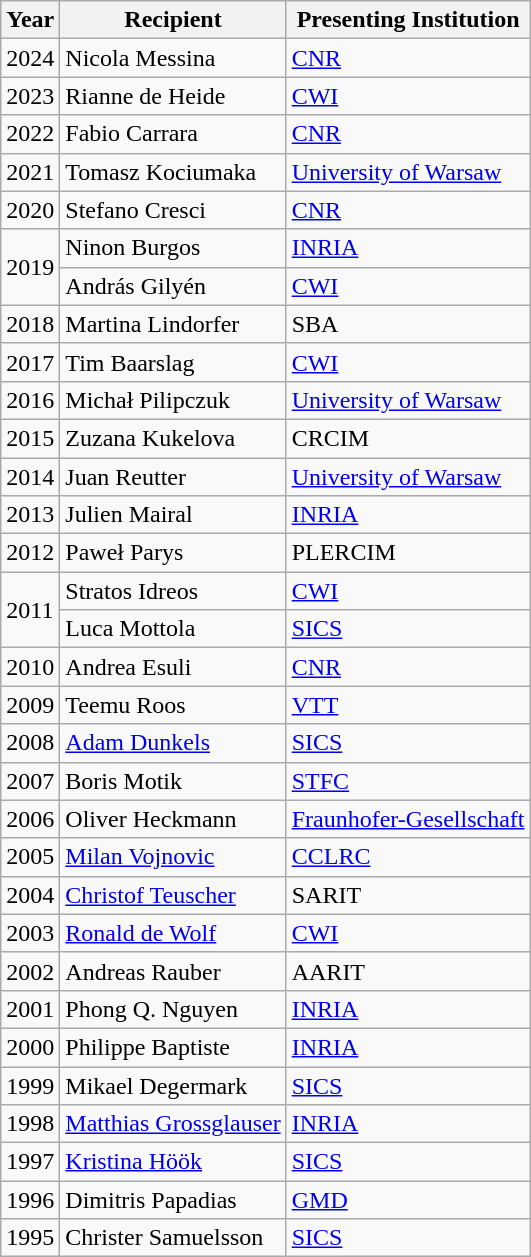<table class="wikitable">
<tr>
<th>Year</th>
<th>Recipient</th>
<th>Presenting Institution</th>
</tr>
<tr>
<td>2024 </td>
<td>Nicola Messina</td>
<td><a href='#'>CNR</a></td>
</tr>
<tr>
<td>2023 </td>
<td>Rianne de Heide</td>
<td><a href='#'>CWI</a></td>
</tr>
<tr>
<td>2022 </td>
<td>Fabio Carrara</td>
<td><a href='#'>CNR</a></td>
</tr>
<tr>
<td>2021 </td>
<td>Tomasz Kociumaka</td>
<td><a href='#'>University of Warsaw</a></td>
</tr>
<tr>
<td>2020 </td>
<td>Stefano Cresci</td>
<td><a href='#'>CNR</a></td>
</tr>
<tr>
<td rowspan="2">2019 </td>
<td>Ninon Burgos</td>
<td><a href='#'>INRIA</a></td>
</tr>
<tr>
<td>András Gilyén</td>
<td><a href='#'>CWI</a></td>
</tr>
<tr>
<td>2018 </td>
<td>Martina Lindorfer</td>
<td>SBA</td>
</tr>
<tr>
<td>2017 </td>
<td>Tim Baarslag</td>
<td><a href='#'>CWI</a></td>
</tr>
<tr>
<td>2016 </td>
<td>Michał Pilipczuk</td>
<td><a href='#'>University of Warsaw</a></td>
</tr>
<tr>
<td>2015 </td>
<td>Zuzana Kukelova</td>
<td>CRCIM</td>
</tr>
<tr>
<td>2014 </td>
<td>Juan Reutter</td>
<td><a href='#'>University of Warsaw</a></td>
</tr>
<tr>
<td>2013 </td>
<td>Julien Mairal</td>
<td><a href='#'>INRIA</a></td>
</tr>
<tr>
<td>2012 </td>
<td>Paweł Parys</td>
<td>PLERCIM</td>
</tr>
<tr>
<td rowspan="2">2011 </td>
<td>Stratos Idreos</td>
<td><a href='#'>CWI</a></td>
</tr>
<tr>
<td>Luca Mottola</td>
<td><a href='#'>SICS</a></td>
</tr>
<tr>
<td>2010 </td>
<td>Andrea Esuli</td>
<td><a href='#'>CNR</a></td>
</tr>
<tr>
<td>2009 </td>
<td>Teemu Roos</td>
<td><a href='#'>VTT</a></td>
</tr>
<tr>
<td>2008 </td>
<td><a href='#'>Adam Dunkels</a></td>
<td><a href='#'>SICS</a></td>
</tr>
<tr>
<td>2007 </td>
<td>Boris Motik</td>
<td><a href='#'>STFC</a></td>
</tr>
<tr>
<td>2006 </td>
<td>Oliver Heckmann</td>
<td><a href='#'>Fraunhofer-Gesellschaft</a></td>
</tr>
<tr>
<td>2005 </td>
<td><a href='#'>Milan Vojnovic</a></td>
<td><a href='#'>CCLRC</a></td>
</tr>
<tr>
<td>2004 </td>
<td><a href='#'>Christof Teuscher</a></td>
<td>SARIT</td>
</tr>
<tr>
<td>2003 </td>
<td><a href='#'>Ronald de Wolf</a></td>
<td><a href='#'>CWI</a></td>
</tr>
<tr>
<td>2002 </td>
<td>Andreas Rauber</td>
<td>AARIT</td>
</tr>
<tr>
<td>2001 </td>
<td>Phong Q. Nguyen</td>
<td><a href='#'>INRIA</a></td>
</tr>
<tr>
<td>2000 </td>
<td>Philippe Baptiste</td>
<td><a href='#'>INRIA</a></td>
</tr>
<tr>
<td>1999 </td>
<td>Mikael Degermark</td>
<td><a href='#'>SICS</a></td>
</tr>
<tr>
<td>1998 </td>
<td><a href='#'>Matthias Grossglauser</a></td>
<td><a href='#'>INRIA</a></td>
</tr>
<tr>
<td>1997 </td>
<td><a href='#'>Kristina Höök</a></td>
<td><a href='#'>SICS</a></td>
</tr>
<tr>
<td>1996 </td>
<td>Dimitris Papadias</td>
<td><a href='#'>GMD</a></td>
</tr>
<tr>
<td>1995 </td>
<td>Christer Samuelsson</td>
<td><a href='#'>SICS</a></td>
</tr>
</table>
